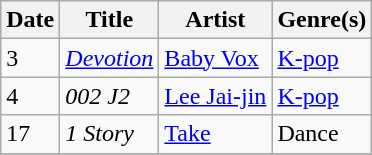<table class="wikitable" style="text-align: left;">
<tr>
<th>Date</th>
<th>Title</th>
<th>Artist</th>
<th>Genre(s)</th>
</tr>
<tr>
<td rowspan="1">3</td>
<td><em><a href='#'>Devotion</a></em></td>
<td><a href='#'>Baby Vox</a></td>
<td><a href='#'>K-pop</a></td>
</tr>
<tr>
<td>4</td>
<td><em>002 J2</em></td>
<td><a href='#'>Lee Jai-jin</a></td>
<td><a href='#'>K-pop</a></td>
</tr>
<tr>
<td>17</td>
<td><em>1 Story</em></td>
<td><a href='#'>Take</a></td>
<td>Dance</td>
</tr>
<tr>
</tr>
</table>
